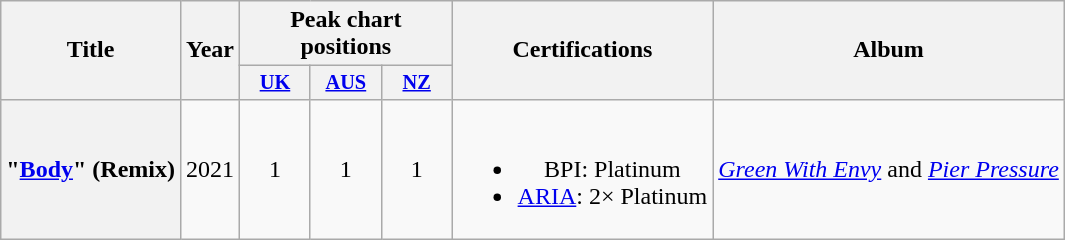<table class="wikitable plainrowheaders" style="text-align:center;">
<tr>
<th scope="col" rowspan="2">Title</th>
<th scope="col" rowspan="2">Year</th>
<th scope="col" colspan="3">Peak chart positions</th>
<th scope="col" rowspan="2">Certifications</th>
<th scope="col" rowspan="2">Album</th>
</tr>
<tr>
<th scope="col" style="width:3em;font-size:85%;"><a href='#'>UK</a><br></th>
<th scope="col" style="width:3em;font-size:85%;"><a href='#'>AUS</a><br></th>
<th scope="col" style="width:3em;font-size:85%;"><a href='#'>NZ</a><br></th>
</tr>
<tr>
<th scope="row">"<a href='#'>Body</a>" (Remix)<br></th>
<td rowspan="2">2021</td>
<td>1</td>
<td>1</td>
<td>1</td>
<td><br><ul><li>BPI: Platinum</li><li><a href='#'>ARIA</a>: 2× Platinum</li></ul></td>
<td><em><a href='#'>Green With Envy</a></em> and <em><a href='#'>Pier Pressure</a></em></td>
</tr>
</table>
